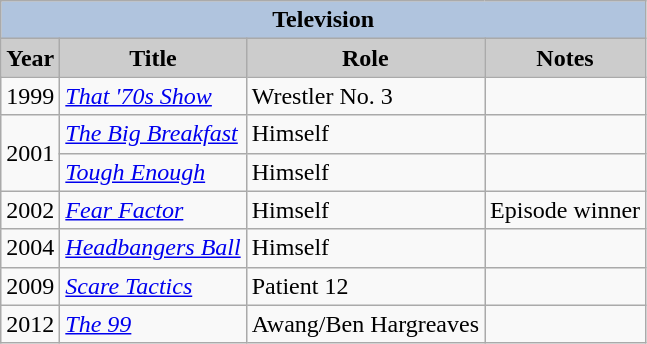<table class="wikitable sortable">
<tr style="text-align:center;">
<th colspan=4 style="background:#B0C4DE;">Television</th>
</tr>
<tr style="text-align:center;">
<th style="background: #ccc;">Year</th>
<th style="background: #ccc;">Title</th>
<th style="background: #ccc;">Role</th>
<th style="background: #ccc;">Notes</th>
</tr>
<tr>
<td>1999</td>
<td><em><a href='#'>That '70s Show</a></em></td>
<td>Wrestler No. 3</td>
<td></td>
</tr>
<tr>
<td rowspan="2">2001</td>
<td><em><a href='#'>The Big Breakfast</a></em></td>
<td>Himself</td>
<td></td>
</tr>
<tr>
<td><em><a href='#'>Tough Enough</a></em></td>
<td>Himself</td>
<td></td>
</tr>
<tr>
<td>2002</td>
<td><em><a href='#'>Fear Factor</a></em></td>
<td>Himself</td>
<td>Episode winner</td>
</tr>
<tr>
<td>2004</td>
<td><em><a href='#'>Headbangers Ball</a></em></td>
<td>Himself</td>
<td></td>
</tr>
<tr>
<td>2009</td>
<td><em><a href='#'>Scare Tactics</a></em></td>
<td>Patient 12</td>
<td></td>
</tr>
<tr>
<td>2012</td>
<td><em><a href='#'>The 99</a></em></td>
<td>Awang/Ben Hargreaves</td>
<td></td>
</tr>
</table>
